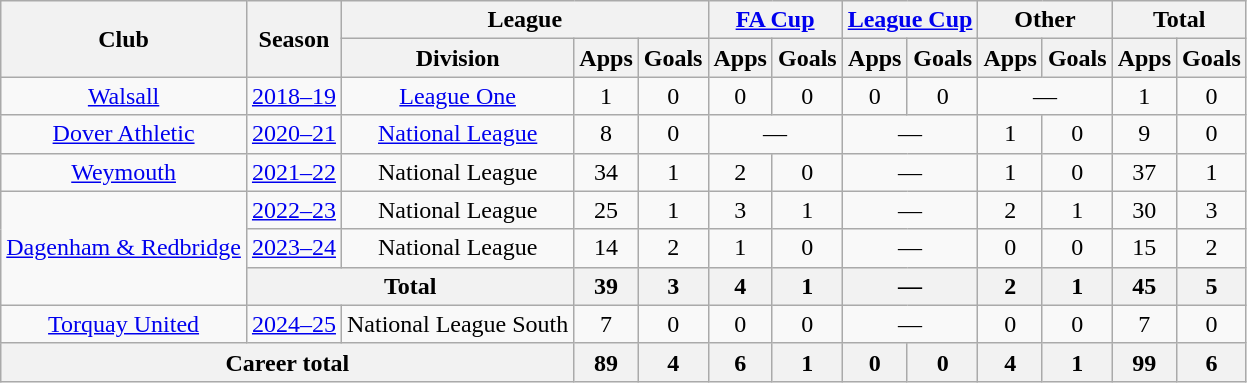<table class="wikitable" style="text-align: center">
<tr>
<th rowspan="2">Club</th>
<th rowspan="2">Season</th>
<th colspan="3">League</th>
<th colspan="2"><a href='#'>FA Cup</a></th>
<th colspan="2"><a href='#'>League Cup</a></th>
<th colspan="2">Other</th>
<th colspan="2">Total</th>
</tr>
<tr>
<th>Division</th>
<th>Apps</th>
<th>Goals</th>
<th>Apps</th>
<th>Goals</th>
<th>Apps</th>
<th>Goals</th>
<th>Apps</th>
<th>Goals</th>
<th>Apps</th>
<th>Goals</th>
</tr>
<tr>
<td><a href='#'>Walsall</a></td>
<td><a href='#'>2018–19</a></td>
<td><a href='#'>League One</a></td>
<td>1</td>
<td>0</td>
<td>0</td>
<td>0</td>
<td>0</td>
<td>0</td>
<td colspan="2">—</td>
<td>1</td>
<td>0</td>
</tr>
<tr>
<td><a href='#'>Dover Athletic</a></td>
<td><a href='#'>2020–21</a></td>
<td><a href='#'>National League</a></td>
<td>8</td>
<td>0</td>
<td colspan="2">—</td>
<td colspan="2">—</td>
<td>1</td>
<td>0</td>
<td>9</td>
<td>0</td>
</tr>
<tr>
<td><a href='#'>Weymouth</a></td>
<td><a href='#'>2021–22</a></td>
<td>National League</td>
<td>34</td>
<td>1</td>
<td>2</td>
<td>0</td>
<td colspan="2">—</td>
<td>1</td>
<td>0</td>
<td>37</td>
<td>1</td>
</tr>
<tr>
<td rowspan=3><a href='#'>Dagenham & Redbridge</a></td>
<td><a href='#'>2022–23</a></td>
<td>National League</td>
<td>25</td>
<td>1</td>
<td>3</td>
<td>1</td>
<td colspan="2">—</td>
<td>2</td>
<td>1</td>
<td>30</td>
<td>3</td>
</tr>
<tr>
<td><a href='#'>2023–24</a></td>
<td>National League</td>
<td>14</td>
<td>2</td>
<td>1</td>
<td>0</td>
<td colspan="2">—</td>
<td>0</td>
<td>0</td>
<td>15</td>
<td>2</td>
</tr>
<tr>
<th colspan="2">Total</th>
<th>39</th>
<th>3</th>
<th>4</th>
<th>1</th>
<th colspan="2">—</th>
<th>2</th>
<th>1</th>
<th>45</th>
<th>5</th>
</tr>
<tr>
<td><a href='#'>Torquay United</a></td>
<td><a href='#'>2024–25</a></td>
<td>National League South</td>
<td>7</td>
<td>0</td>
<td>0</td>
<td>0</td>
<td colspan="2">—</td>
<td>0</td>
<td>0</td>
<td>7</td>
<td>0</td>
</tr>
<tr>
<th colspan="3">Career total</th>
<th>89</th>
<th>4</th>
<th>6</th>
<th>1</th>
<th>0</th>
<th>0</th>
<th>4</th>
<th>1</th>
<th>99</th>
<th>6</th>
</tr>
</table>
